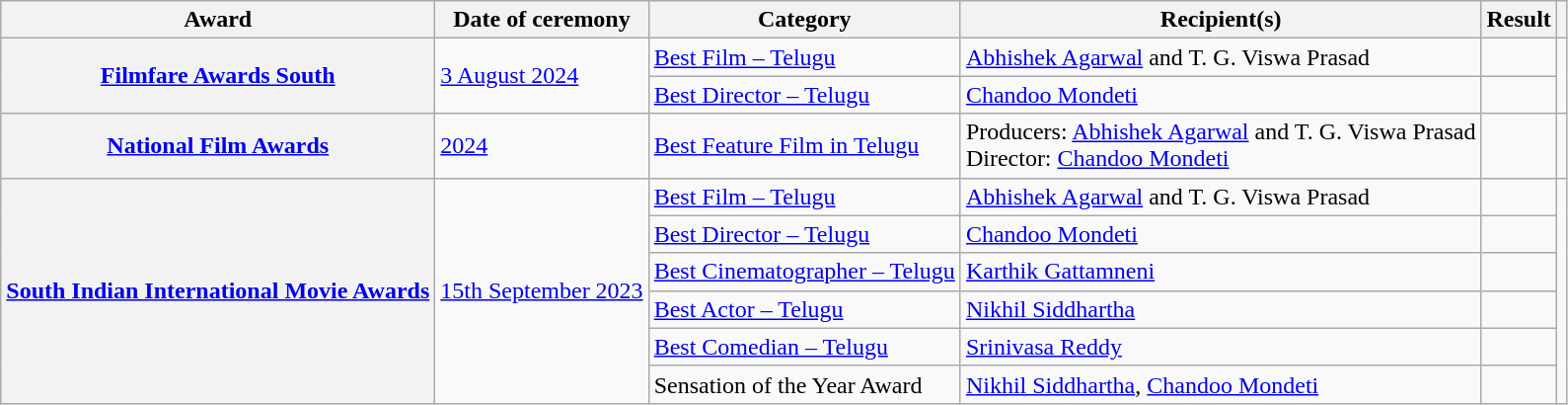<table class="wikitable plainrowheaders sortable">
<tr>
<th scope="col">Award</th>
<th scope="col">Date of ceremony</th>
<th scope="col">Category</th>
<th scope="col">Recipient(s)</th>
<th scope="col">Result</th>
<th scope="col" class="unsortable"></th>
</tr>
<tr>
<th rowspan="2" scope="row"><a href='#'>Filmfare Awards South</a></th>
<td rowspan="2"><a href='#'>3 August 2024</a></td>
<td><a href='#'>Best Film – Telugu</a></td>
<td><a href='#'>Abhishek Agarwal</a> and T. G. Viswa Prasad</td>
<td></td>
<td rowspan="2"></td>
</tr>
<tr>
<td><a href='#'>Best Director – Telugu</a></td>
<td><a href='#'>Chandoo Mondeti</a></td>
<td></td>
</tr>
<tr>
<th scope="row"><a href='#'>National Film Awards</a></th>
<td><a href='#'>2024</a></td>
<td><a href='#'>Best Feature Film in Telugu</a></td>
<td>Producers: <a href='#'>Abhishek Agarwal</a> and T. G. Viswa Prasad<br>Director: <a href='#'>Chandoo Mondeti</a></td>
<td></td>
<td></td>
</tr>
<tr>
<th rowspan="6" scope="row"><a href='#'>South Indian International Movie Awards</a></th>
<td rowspan="6"><a href='#'>15th September 2023</a></td>
<td><a href='#'>Best Film – Telugu</a></td>
<td><a href='#'>Abhishek Agarwal</a> and T. G. Viswa Prasad</td>
<td></td>
<td rowspan="6"></td>
</tr>
<tr>
<td><a href='#'>Best Director – Telugu</a></td>
<td><a href='#'>Chandoo Mondeti</a></td>
<td></td>
</tr>
<tr>
<td><a href='#'>Best Cinematographer – Telugu</a></td>
<td><a href='#'>Karthik Gattamneni</a></td>
<td></td>
</tr>
<tr>
<td><a href='#'>Best Actor – Telugu</a></td>
<td><a href='#'>Nikhil Siddhartha</a></td>
<td></td>
</tr>
<tr>
<td><a href='#'>Best Comedian – Telugu</a></td>
<td><a href='#'>Srinivasa Reddy</a></td>
<td></td>
</tr>
<tr>
<td>Sensation of the Year Award</td>
<td><a href='#'>Nikhil Siddhartha</a>, <a href='#'>Chandoo Mondeti</a></td>
<td></td>
</tr>
</table>
